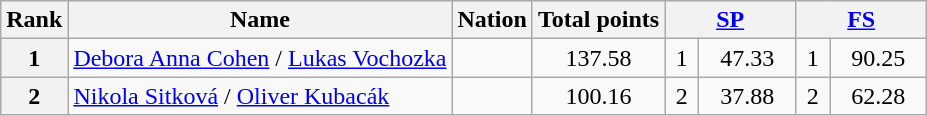<table class="wikitable sortable">
<tr>
<th>Rank</th>
<th>Name</th>
<th>Nation</th>
<th>Total points</th>
<th colspan="2" width="80px"><a href='#'>SP</a></th>
<th colspan="2" width="80px"><a href='#'>FS</a></th>
</tr>
<tr>
<th>1</th>
<td><a href='#'>Debora Anna Cohen</a> / <a href='#'>Lukas Vochozka</a></td>
<td></td>
<td align="center">137.58</td>
<td align="center">1</td>
<td align="center">47.33</td>
<td align="center">1</td>
<td align="center">90.25</td>
</tr>
<tr>
<th>2</th>
<td><a href='#'>Nikola Sitková</a> / <a href='#'>Oliver Kubacák</a></td>
<td></td>
<td align="center">100.16</td>
<td align="center">2</td>
<td align="center">37.88</td>
<td align="center">2</td>
<td align="center">62.28</td>
</tr>
</table>
